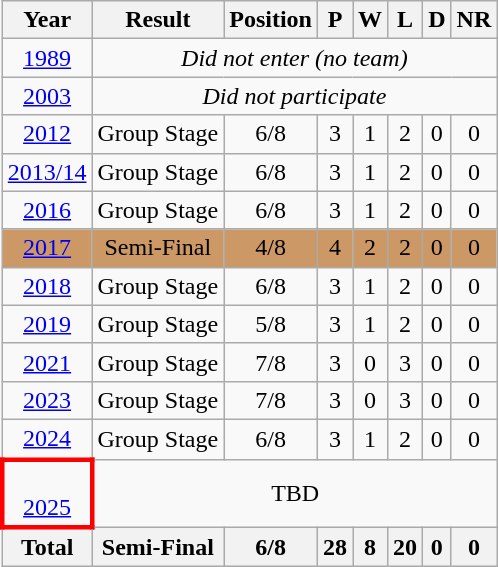<table class="wikitable" style="text-align: center;">
<tr>
<th>Year</th>
<th>Result</th>
<th>Position</th>
<th>P</th>
<th>W</th>
<th>L</th>
<th>D</th>
<th>NR</th>
</tr>
<tr>
<td> <a href='#'>1989</a></td>
<td colspan="7"><em>Did not enter (no team)</em></td>
</tr>
<tr>
<td> <a href='#'>2003</a></td>
<td colspan="7"><em>Did not participate</em></td>
</tr>
<tr>
<td> <a href='#'>2012</a></td>
<td>Group Stage</td>
<td>6/8</td>
<td>3</td>
<td>1</td>
<td>2</td>
<td>0</td>
<td>0</td>
</tr>
<tr>
<td> <a href='#'>2013/14</a></td>
<td>Group Stage</td>
<td>6/8</td>
<td>3</td>
<td>1</td>
<td>2</td>
<td>0</td>
<td>0</td>
</tr>
<tr>
<td> <a href='#'>2016</a></td>
<td>Group Stage</td>
<td>6/8</td>
<td>3</td>
<td>1</td>
<td>2</td>
<td>0</td>
<td>0</td>
</tr>
<tr style="background:#c96">
<td> <a href='#'>2017</a></td>
<td>Semi-Final</td>
<td>4/8</td>
<td>4</td>
<td>2</td>
<td>2</td>
<td>0</td>
<td>0</td>
</tr>
<tr>
<td> <a href='#'>2018</a></td>
<td>Group Stage</td>
<td>6/8</td>
<td>3</td>
<td>1</td>
<td>2</td>
<td>0</td>
<td>0</td>
</tr>
<tr>
<td> <a href='#'>2019</a></td>
<td>Group Stage</td>
<td>5/8</td>
<td>3</td>
<td>1</td>
<td>2</td>
<td>0</td>
<td>0</td>
</tr>
<tr>
<td> <a href='#'>2021</a></td>
<td>Group Stage</td>
<td>7/8</td>
<td>3</td>
<td>0</td>
<td>3</td>
<td>0</td>
<td>0</td>
</tr>
<tr>
<td> <a href='#'>2023</a></td>
<td>Group Stage</td>
<td>7/8</td>
<td>3</td>
<td>0</td>
<td>3</td>
<td>0</td>
<td>0</td>
</tr>
<tr>
<td> <a href='#'>2024</a></td>
<td>Group Stage</td>
<td>6/8</td>
<td>3</td>
<td>1</td>
<td>2</td>
<td>0</td>
<td>0</td>
</tr>
<tr>
<td style="border:3px solid red"><br> <a href='#'>2025</a></td>
<td colspan="7">TBD</td>
</tr>
<tr>
<th>Total</th>
<th>Semi-Final</th>
<th>6/8</th>
<th>28</th>
<th>8</th>
<th>20</th>
<th>0</th>
<th>0</th>
</tr>
</table>
